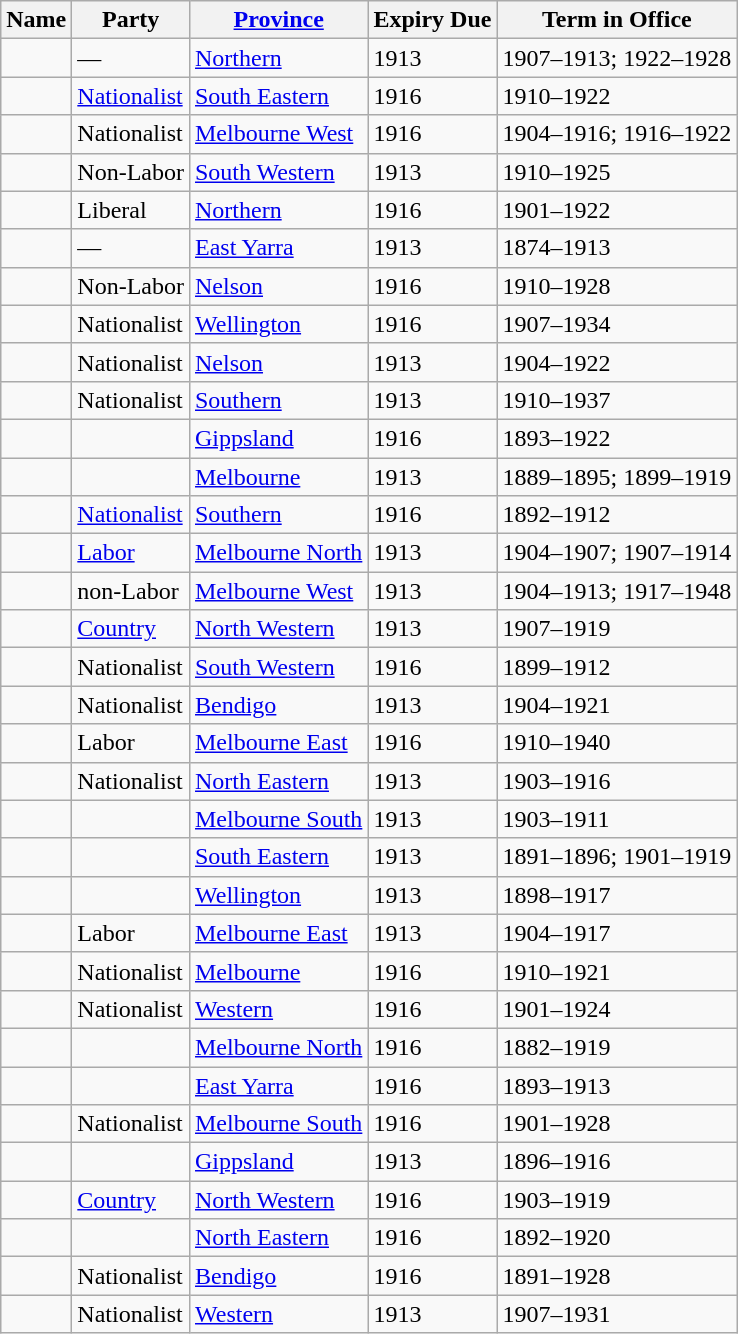<table class="wikitable sortable">
<tr>
<th>Name</th>
<th>Party</th>
<th><a href='#'>Province</a></th>
<th>Expiry Due</th>
<th>Term in Office</th>
</tr>
<tr>
<td></td>
<td>—</td>
<td><a href='#'>Northern</a></td>
<td>1913</td>
<td>1907–1913; 1922–1928</td>
</tr>
<tr>
<td></td>
<td><a href='#'>Nationalist</a></td>
<td><a href='#'>South Eastern</a></td>
<td>1916</td>
<td>1910–1922</td>
</tr>
<tr>
<td></td>
<td>Nationalist</td>
<td><a href='#'>Melbourne West</a></td>
<td>1916</td>
<td>1904–1916; 1916–1922</td>
</tr>
<tr>
<td></td>
<td>Non-Labor</td>
<td><a href='#'>South Western</a></td>
<td>1913</td>
<td>1910–1925</td>
</tr>
<tr>
<td></td>
<td>Liberal</td>
<td><a href='#'>Northern</a></td>
<td>1916</td>
<td>1901–1922</td>
</tr>
<tr>
<td></td>
<td>—</td>
<td><a href='#'>East Yarra</a></td>
<td>1913</td>
<td>1874–1913</td>
</tr>
<tr>
<td></td>
<td>Non-Labor</td>
<td><a href='#'>Nelson</a></td>
<td>1916</td>
<td>1910–1928</td>
</tr>
<tr>
<td></td>
<td>Nationalist</td>
<td><a href='#'>Wellington</a></td>
<td>1916</td>
<td>1907–1934</td>
</tr>
<tr>
<td></td>
<td>Nationalist</td>
<td><a href='#'>Nelson</a></td>
<td>1913</td>
<td>1904–1922</td>
</tr>
<tr>
<td></td>
<td>Nationalist</td>
<td><a href='#'>Southern</a></td>
<td>1913</td>
<td>1910–1937</td>
</tr>
<tr>
<td></td>
<td></td>
<td><a href='#'>Gippsland</a></td>
<td>1916</td>
<td>1893–1922</td>
</tr>
<tr>
<td></td>
<td></td>
<td><a href='#'>Melbourne</a></td>
<td>1913</td>
<td>1889–1895; 1899–1919</td>
</tr>
<tr>
<td> </td>
<td><a href='#'>Nationalist</a></td>
<td><a href='#'>Southern</a></td>
<td>1916</td>
<td>1892–1912</td>
</tr>
<tr>
<td></td>
<td><a href='#'>Labor</a></td>
<td><a href='#'>Melbourne North</a></td>
<td>1913</td>
<td>1904–1907; 1907–1914</td>
</tr>
<tr>
<td></td>
<td>non-Labor</td>
<td><a href='#'>Melbourne West</a></td>
<td>1913</td>
<td>1904–1913; 1917–1948</td>
</tr>
<tr>
<td></td>
<td><a href='#'>Country</a></td>
<td><a href='#'>North Western</a></td>
<td>1913</td>
<td>1907–1919</td>
</tr>
<tr>
<td> </td>
<td>Nationalist</td>
<td><a href='#'>South Western</a></td>
<td>1916</td>
<td>1899–1912</td>
</tr>
<tr>
<td></td>
<td>Nationalist</td>
<td><a href='#'>Bendigo</a></td>
<td>1913</td>
<td>1904–1921</td>
</tr>
<tr>
<td></td>
<td>Labor</td>
<td><a href='#'>Melbourne East</a></td>
<td>1916</td>
<td>1910–1940</td>
</tr>
<tr>
<td></td>
<td>Nationalist</td>
<td><a href='#'>North Eastern</a></td>
<td>1913</td>
<td>1903–1916</td>
</tr>
<tr>
<td> </td>
<td></td>
<td><a href='#'>Melbourne South</a></td>
<td>1913</td>
<td>1903–1911</td>
</tr>
<tr>
<td></td>
<td></td>
<td><a href='#'>South Eastern</a></td>
<td>1913</td>
<td>1891–1896; 1901–1919</td>
</tr>
<tr>
<td></td>
<td></td>
<td><a href='#'>Wellington</a></td>
<td>1913</td>
<td>1898–1917</td>
</tr>
<tr>
<td></td>
<td>Labor</td>
<td><a href='#'>Melbourne East</a></td>
<td>1913</td>
<td>1904–1917</td>
</tr>
<tr>
<td></td>
<td>Nationalist</td>
<td><a href='#'>Melbourne</a></td>
<td>1916</td>
<td>1910–1921</td>
</tr>
<tr>
<td></td>
<td>Nationalist</td>
<td><a href='#'>Western</a></td>
<td>1916</td>
<td>1901–1924</td>
</tr>
<tr>
<td></td>
<td></td>
<td><a href='#'>Melbourne North</a></td>
<td>1916</td>
<td>1882–1919</td>
</tr>
<tr>
<td> </td>
<td></td>
<td><a href='#'>East Yarra</a></td>
<td>1916</td>
<td>1893–1913</td>
</tr>
<tr>
<td></td>
<td>Nationalist</td>
<td><a href='#'>Melbourne South</a></td>
<td>1916</td>
<td>1901–1928</td>
</tr>
<tr>
<td></td>
<td></td>
<td><a href='#'>Gippsland</a></td>
<td>1913</td>
<td>1896–1916</td>
</tr>
<tr>
<td></td>
<td><a href='#'>Country</a></td>
<td><a href='#'>North Western</a></td>
<td>1916</td>
<td>1903–1919</td>
</tr>
<tr>
<td></td>
<td></td>
<td><a href='#'>North Eastern</a></td>
<td>1916</td>
<td>1892–1920</td>
</tr>
<tr>
<td></td>
<td>Nationalist</td>
<td><a href='#'>Bendigo</a></td>
<td>1916</td>
<td>1891–1928</td>
</tr>
<tr>
<td></td>
<td>Nationalist</td>
<td><a href='#'>Western</a></td>
<td>1913</td>
<td>1907–1931</td>
</tr>
</table>
